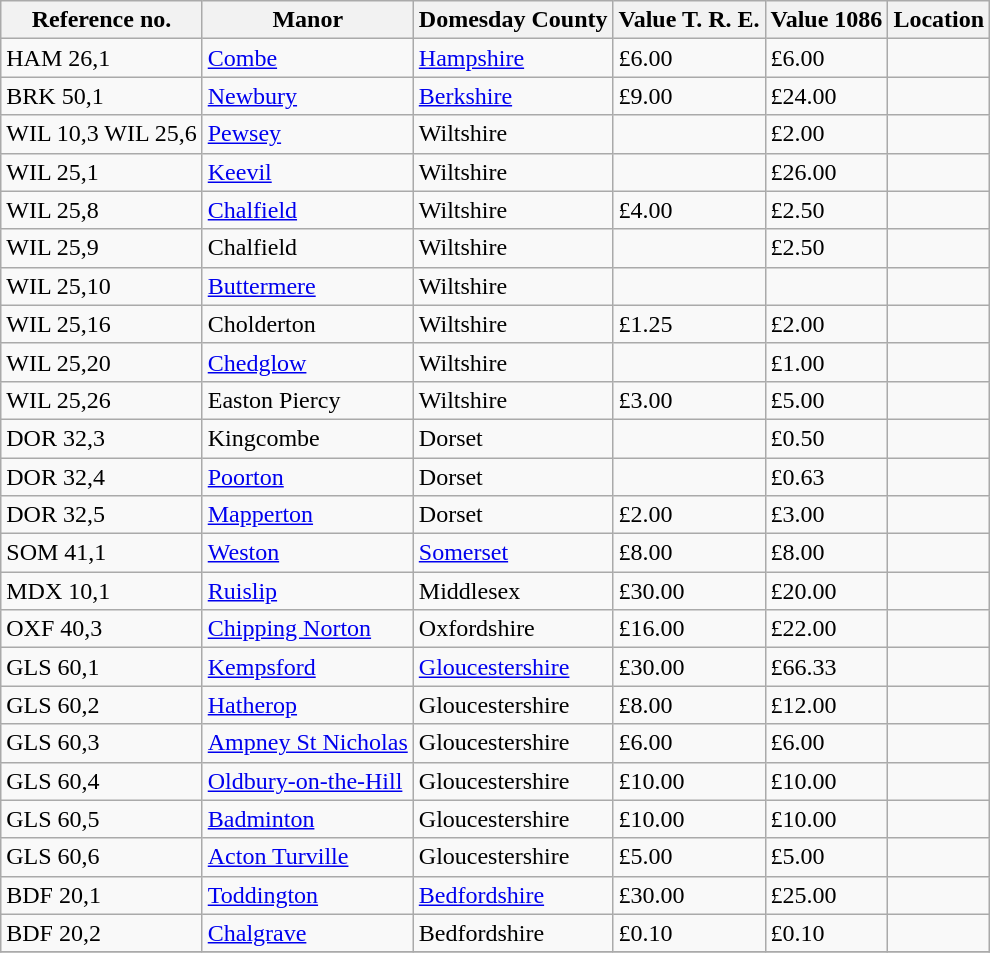<table class="wikitable">
<tr>
<th>Reference no.</th>
<th>Manor</th>
<th>Domesday County</th>
<th>Value T. R. E.</th>
<th>Value 1086</th>
<th>Location</th>
</tr>
<tr>
<td>HAM 26,1</td>
<td><a href='#'>Combe</a></td>
<td><a href='#'>Hampshire</a></td>
<td>£6.00</td>
<td>£6.00</td>
<td></td>
</tr>
<tr>
<td>BRK 50,1</td>
<td><a href='#'>Newbury</a></td>
<td><a href='#'>Berkshire</a></td>
<td>£9.00</td>
<td>£24.00</td>
<td></td>
</tr>
<tr>
<td>WIL 10,3 WIL 25,6</td>
<td><a href='#'>Pewsey</a></td>
<td>Wiltshire</td>
<td></td>
<td>£2.00</td>
<td></td>
</tr>
<tr>
<td>WIL 25,1</td>
<td><a href='#'>Keevil</a></td>
<td>Wiltshire</td>
<td></td>
<td>£26.00</td>
<td></td>
</tr>
<tr>
<td>WIL 25,8</td>
<td><a href='#'>Chalfield</a></td>
<td>Wiltshire</td>
<td>£4.00</td>
<td>£2.50</td>
<td></td>
</tr>
<tr>
<td>WIL 25,9</td>
<td>Chalfield</td>
<td>Wiltshire</td>
<td></td>
<td>£2.50</td>
<td></td>
</tr>
<tr>
<td>WIL 25,10</td>
<td><a href='#'>Buttermere</a></td>
<td>Wiltshire</td>
<td></td>
<td></td>
<td></td>
</tr>
<tr>
<td>WIL 25,16</td>
<td>Cholderton</td>
<td>Wiltshire</td>
<td>£1.25</td>
<td>£2.00</td>
<td></td>
</tr>
<tr>
<td>WIL 25,20</td>
<td><a href='#'>Chedglow</a></td>
<td>Wiltshire</td>
<td></td>
<td>£1.00</td>
<td></td>
</tr>
<tr>
<td>WIL 25,26</td>
<td>Easton Piercy</td>
<td>Wiltshire</td>
<td>£3.00</td>
<td>£5.00</td>
<td></td>
</tr>
<tr>
<td>DOR 32,3</td>
<td>Kingcombe</td>
<td>Dorset</td>
<td></td>
<td>£0.50</td>
<td></td>
</tr>
<tr>
<td>DOR 32,4</td>
<td><a href='#'>Poorton</a></td>
<td>Dorset</td>
<td></td>
<td>£0.63</td>
<td></td>
</tr>
<tr>
<td>DOR 32,5</td>
<td><a href='#'>Mapperton</a></td>
<td>Dorset</td>
<td>£2.00</td>
<td>£3.00</td>
<td></td>
</tr>
<tr>
<td>SOM 41,1</td>
<td><a href='#'>Weston</a></td>
<td><a href='#'>Somerset</a></td>
<td>£8.00</td>
<td>£8.00</td>
<td></td>
</tr>
<tr>
<td>MDX 10,1</td>
<td><a href='#'>Ruislip</a></td>
<td>Middlesex</td>
<td>£30.00</td>
<td>£20.00</td>
<td></td>
</tr>
<tr>
<td>OXF 40,3</td>
<td><a href='#'>Chipping Norton</a></td>
<td>Oxfordshire</td>
<td>£16.00</td>
<td>£22.00</td>
<td></td>
</tr>
<tr>
<td>GLS 60,1</td>
<td><a href='#'>Kempsford</a></td>
<td><a href='#'>Gloucestershire</a></td>
<td>£30.00</td>
<td>£66.33</td>
<td></td>
</tr>
<tr>
<td>GLS 60,2</td>
<td><a href='#'>Hatherop</a></td>
<td>Gloucestershire</td>
<td>£8.00</td>
<td>£12.00</td>
<td></td>
</tr>
<tr>
<td>GLS 60,3</td>
<td><a href='#'>Ampney St Nicholas</a></td>
<td>Gloucestershire</td>
<td>£6.00</td>
<td>£6.00</td>
<td></td>
</tr>
<tr>
<td>GLS 60,4</td>
<td><a href='#'>Oldbury-on-the-Hill</a></td>
<td>Gloucestershire</td>
<td>£10.00</td>
<td>£10.00</td>
<td></td>
</tr>
<tr>
<td>GLS 60,5</td>
<td><a href='#'>Badminton</a></td>
<td>Gloucestershire</td>
<td>£10.00</td>
<td>£10.00</td>
<td></td>
</tr>
<tr>
<td>GLS 60,6</td>
<td><a href='#'>Acton Turville</a></td>
<td>Gloucestershire</td>
<td>£5.00</td>
<td>£5.00</td>
<td></td>
</tr>
<tr>
<td>BDF 20,1</td>
<td><a href='#'>Toddington</a></td>
<td><a href='#'>Bedfordshire</a></td>
<td>£30.00</td>
<td>£25.00</td>
<td></td>
</tr>
<tr>
<td>BDF 20,2</td>
<td><a href='#'>Chalgrave</a></td>
<td>Bedfordshire</td>
<td>£0.10</td>
<td>£0.10</td>
<td></td>
</tr>
<tr>
</tr>
</table>
